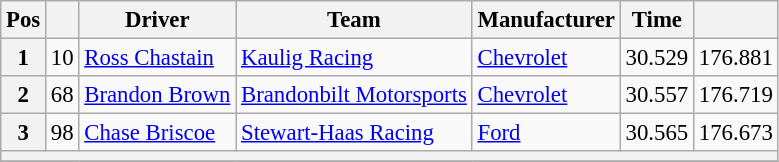<table class="wikitable" style="font-size:95%">
<tr>
<th>Pos</th>
<th></th>
<th>Driver</th>
<th>Team</th>
<th>Manufacturer</th>
<th>Time</th>
<th></th>
</tr>
<tr>
<th>1</th>
<td>10</td>
<td><a href='#'>Ross Chastain</a></td>
<td><a href='#'>Kaulig Racing</a></td>
<td><a href='#'>Chevrolet</a></td>
<td>30.529</td>
<td>176.881</td>
</tr>
<tr>
<th>2</th>
<td>68</td>
<td><a href='#'>Brandon Brown</a></td>
<td><a href='#'>Brandonbilt Motorsports</a></td>
<td><a href='#'>Chevrolet</a></td>
<td>30.557</td>
<td>176.719</td>
</tr>
<tr>
<th>3</th>
<td>98</td>
<td><a href='#'>Chase Briscoe</a></td>
<td><a href='#'>Stewart-Haas Racing</a></td>
<td><a href='#'>Ford</a></td>
<td>30.565</td>
<td>176.673</td>
</tr>
<tr>
<th colspan="7"></th>
</tr>
<tr>
</tr>
</table>
